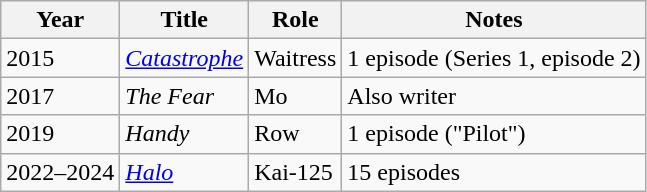<table class="wikitable sortable">
<tr>
<th>Year</th>
<th>Title</th>
<th>Role</th>
<th class="unsortable">Notes</th>
</tr>
<tr>
<td>2015</td>
<td><em><a href='#'>Catastrophe</a></em></td>
<td>Waitress</td>
<td>1 episode (Series 1, episode 2)</td>
</tr>
<tr>
<td>2017</td>
<td><em>The Fear</em></td>
<td>Mo</td>
<td>Also writer</td>
</tr>
<tr>
<td>2019</td>
<td><em>Handy</em></td>
<td>Row</td>
<td>1 episode ("Pilot")</td>
</tr>
<tr>
<td>2022–2024</td>
<td><em><a href='#'>Halo</a></em></td>
<td>Kai-125</td>
<td>15 episodes</td>
</tr>
</table>
